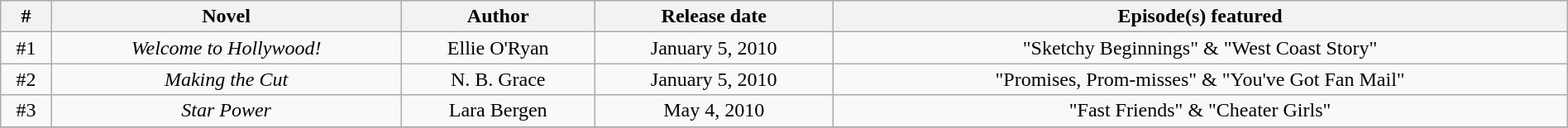<table class="wikitable sortable" width="100%" border="1" style="font-size: 100%; text-align:center">
<tr>
<th>#</th>
<th>Novel</th>
<th>Author</th>
<th>Release date</th>
<th>Episode(s) featured</th>
</tr>
<tr>
<td>#1</td>
<td><em>Welcome to Hollywood!</em></td>
<td>Ellie O'Ryan</td>
<td>January 5, 2010</td>
<td>"Sketchy Beginnings" & "West Coast Story"</td>
</tr>
<tr>
<td>#2</td>
<td><em>Making the Cut</em></td>
<td>N. B. Grace</td>
<td>January 5, 2010</td>
<td>"Promises, Prom-misses" & "You've Got Fan Mail"</td>
</tr>
<tr>
<td>#3</td>
<td><em>Star Power</em></td>
<td>Lara Bergen</td>
<td>May 4, 2010</td>
<td>"Fast Friends" & "Cheater Girls"</td>
</tr>
<tr>
</tr>
</table>
